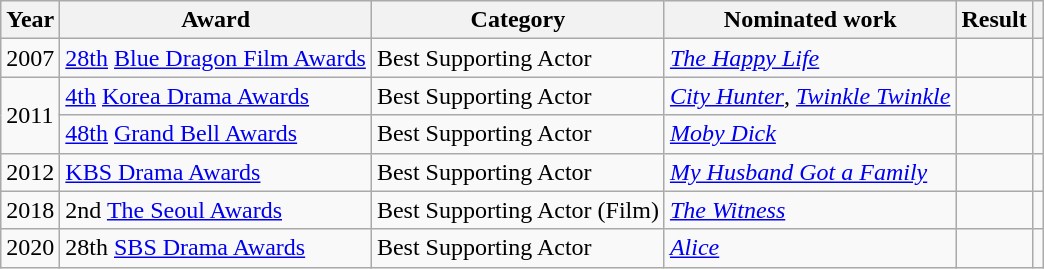<table class="wikitable sortable">
<tr>
<th>Year</th>
<th>Award</th>
<th>Category</th>
<th>Nominated work</th>
<th>Result</th>
<th class="unsortable"></th>
</tr>
<tr>
<td>2007</td>
<td><a href='#'>28th</a> <a href='#'>Blue Dragon Film Awards</a></td>
<td>Best Supporting Actor</td>
<td><em><a href='#'>The Happy Life</a></em></td>
<td></td>
<td></td>
</tr>
<tr>
<td rowspan=2>2011</td>
<td><a href='#'>4th</a> <a href='#'>Korea Drama Awards</a></td>
<td>Best Supporting Actor</td>
<td><em><a href='#'>City Hunter</a></em>, <em><a href='#'>Twinkle Twinkle</a></em></td>
<td></td>
<td></td>
</tr>
<tr>
<td><a href='#'>48th</a> <a href='#'>Grand Bell Awards</a></td>
<td>Best Supporting Actor</td>
<td><em><a href='#'>Moby Dick</a></em></td>
<td></td>
<td></td>
</tr>
<tr>
<td>2012</td>
<td><a href='#'>KBS Drama Awards</a></td>
<td>Best Supporting Actor</td>
<td><em><a href='#'>My Husband Got a Family</a></em></td>
<td></td>
<td></td>
</tr>
<tr>
<td>2018</td>
<td>2nd <a href='#'>The Seoul Awards</a></td>
<td>Best Supporting Actor (Film)</td>
<td><em><a href='#'>The Witness</a></em></td>
<td></td>
<td></td>
</tr>
<tr>
<td>2020</td>
<td>28th <a href='#'>SBS Drama Awards</a></td>
<td>Best Supporting Actor</td>
<td><em><a href='#'>Alice</a></em></td>
<td></td>
<td></td>
</tr>
</table>
